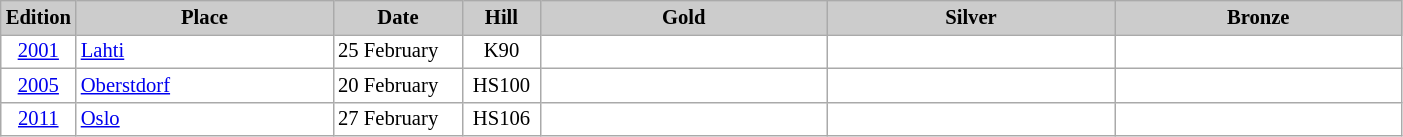<table class="wikitable plainrowheaders" style="background:#fff; font-size:86%; line-height:16px; border:grey solid 1px; border-collapse:collapse;">
<tr style="background:#ccc; text-align:center;">
<th scope="col" style="background:#ccc; width:40px;">Edition</th>
<th scope="col" style="background:#ccc; width:165px;">Place</th>
<th scope="col" style="background:#ccc; width:80px;">Date</th>
<th scope="col" style="background:#ccc; width:45px;">Hill</th>
<th scope="col" style="background:#ccc; width:185px;">Gold</th>
<th scope="col" style="background:#ccc; width:185px;">Silver</th>
<th scope="col" style="background:#ccc; width:185px;">Bronze</th>
</tr>
<tr>
<td align=center><a href='#'>2001</a></td>
<td> <a href='#'>Lahti</a></td>
<td>25 February</td>
<td align=center>K90</td>
<td></td>
<td></td>
<td></td>
</tr>
<tr>
<td align=center><a href='#'>2005</a></td>
<td> <a href='#'>Oberstdorf</a></td>
<td>20 February</td>
<td align=center>HS100</td>
<td></td>
<td></td>
<td></td>
</tr>
<tr>
<td align=center><a href='#'>2011</a></td>
<td> <a href='#'>Oslo</a></td>
<td>27 February</td>
<td align=center>HS106</td>
<td></td>
<td></td>
<td></td>
</tr>
</table>
